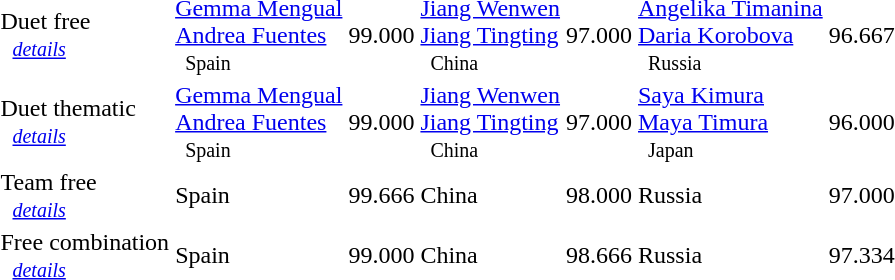<table>
<tr>
<td>Duet free<br>   <small><em><a href='#'>details</a></em></small></td>
<td><a href='#'>Gemma Mengual</a> <br> <a href='#'>Andrea Fuentes</a> <small><br>   Spain </small></td>
<td>99.000</td>
<td><a href='#'>Jiang Wenwen</a> <br> <a href='#'>Jiang Tingting</a> <small><br>   China </small></td>
<td>97.000</td>
<td><a href='#'>Angelika Timanina</a> <br> <a href='#'>Daria Korobova</a> <small><br>   Russia </small></td>
<td>96.667</td>
</tr>
<tr>
<td>Duet thematic<br>   <small><em><a href='#'>details</a></em></small></td>
<td><a href='#'>Gemma Mengual</a> <br> <a href='#'>Andrea Fuentes</a> <small><br>   Spain </small></td>
<td>99.000</td>
<td><a href='#'>Jiang Wenwen</a> <br> <a href='#'>Jiang Tingting</a> <small><br>   China </small></td>
<td>97.000</td>
<td><a href='#'>Saya Kimura</a> <br> <a href='#'>Maya Timura</a> <small><br>   Japan </small></td>
<td>96.000</td>
</tr>
<tr>
<td>Team free<br>   <small><em><a href='#'>details</a></em></small></td>
<td> Spain</td>
<td>99.666</td>
<td> China</td>
<td>98.000</td>
<td> Russia</td>
<td>97.000</td>
</tr>
<tr>
<td>Free combination<br>   <small><em><a href='#'>details</a></em></small></td>
<td> Spain</td>
<td>99.000</td>
<td> China</td>
<td>98.666</td>
<td> Russia</td>
<td>97.334</td>
</tr>
<tr>
</tr>
</table>
